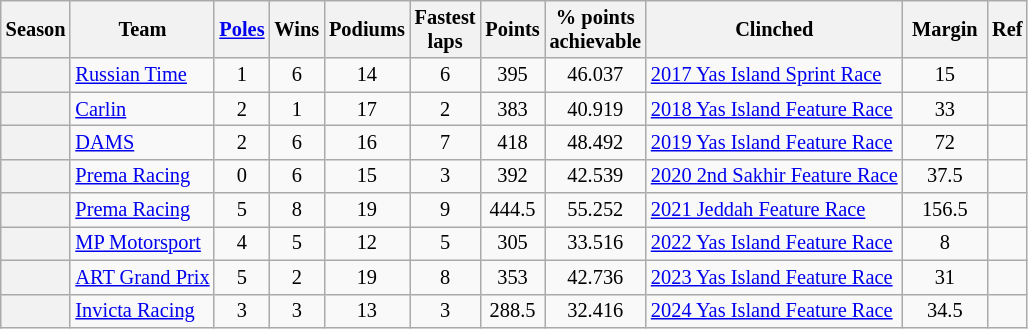<table class="wikitable sortable" style="font-size:85%; text-align:center;">
<tr>
<th scope=col>Season</th>
<th scope=col>Team</th>
<th scope=col><a href='#'>Poles</a></th>
<th scope=col>Wins</th>
<th scope=col>Podiums</th>
<th scope=col width="40">Fastest laps</th>
<th scope=col>Points</th>
<th scope=col width=20>% points achievable</th>
<th scope=col>Clinched</th>
<th scope=col width="50">Margin</th>
<th scope=col class=unsortable>Ref</th>
</tr>
<tr>
<th></th>
<td align=left> <a href='#'>Russian Time</a></td>
<td>1</td>
<td>6</td>
<td>14</td>
<td>6</td>
<td>395</td>
<td>46.037</td>
<td align=left><a href='#'>2017 Yas Island Sprint Race</a></td>
<td>15</td>
<td></td>
</tr>
<tr>
<th></th>
<td align=left> <a href='#'>Carlin</a></td>
<td>2</td>
<td>1</td>
<td>17</td>
<td>2</td>
<td>383</td>
<td>40.919</td>
<td align=left><a href='#'>2018 Yas Island Feature Race</a></td>
<td>33</td>
<td></td>
</tr>
<tr>
<th></th>
<td align=left> <a href='#'>DAMS</a></td>
<td>2</td>
<td>6</td>
<td>16</td>
<td>7</td>
<td>418</td>
<td>48.492</td>
<td align=left><a href='#'>2019 Yas Island Feature Race</a></td>
<td>72</td>
<td></td>
</tr>
<tr>
<th></th>
<td align=left> <a href='#'>Prema Racing</a></td>
<td>0</td>
<td>6</td>
<td>15</td>
<td>3</td>
<td>392</td>
<td>42.539</td>
<td align=left><a href='#'>2020 2nd Sakhir Feature Race</a></td>
<td>37.5</td>
<td></td>
</tr>
<tr>
<th></th>
<td align=left> <a href='#'>Prema Racing</a></td>
<td>5</td>
<td>8</td>
<td>19</td>
<td>9</td>
<td>444.5</td>
<td>55.252</td>
<td align=left><a href='#'>2021 Jeddah Feature Race</a></td>
<td>156.5</td>
<td></td>
</tr>
<tr>
<th></th>
<td align=left> <a href='#'>MP Motorsport</a></td>
<td>4</td>
<td>5</td>
<td>12</td>
<td>5</td>
<td>305</td>
<td>33.516</td>
<td align=left><a href='#'>2022 Yas Island Feature Race</a></td>
<td>8</td>
<td></td>
</tr>
<tr>
<th></th>
<td align=left> <a href='#'>ART Grand Prix</a></td>
<td>5</td>
<td>2</td>
<td>19</td>
<td>8</td>
<td>353</td>
<td>42.736</td>
<td align=left><a href='#'>2023 Yas Island Feature Race</a></td>
<td>31</td>
<td></td>
</tr>
<tr>
<th></th>
<td align=left> <a href='#'>Invicta Racing</a></td>
<td>3</td>
<td>3</td>
<td>13</td>
<td>3</td>
<td>288.5</td>
<td>32.416</td>
<td align=left><a href='#'>2024 Yas Island Feature Race</a></td>
<td>34.5</td>
<td></td>
</tr>
</table>
